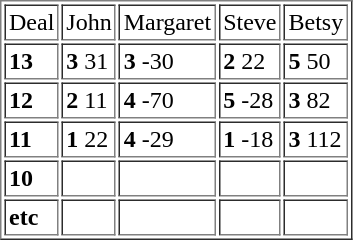<table border="1" cellpadding="2">
<tr>
<td>Deal</td>
<td>John</td>
<td>Margaret</td>
<td>Steve</td>
<td>Betsy</td>
</tr>
<tr>
<td><strong>13</strong></td>
<td><strong>3</strong>  31</td>
<td><strong>3</strong>  -30</td>
<td><strong>2</strong>  22</td>
<td><strong>5</strong>  50</td>
</tr>
<tr>
<td><strong>12</strong></td>
<td><strong>2</strong> 11</td>
<td><strong>4</strong> -70</td>
<td><strong>5</strong> -28</td>
<td><strong>3</strong> 82</td>
</tr>
<tr>
<td><strong> 11</strong></td>
<td><strong>1</strong> 22</td>
<td><strong>4</strong> -29</td>
<td><strong>1</strong> -18</td>
<td><strong> 3</strong> 112</td>
</tr>
<tr>
<td><strong>10</strong></td>
<td></td>
<td></td>
<td></td>
<td></td>
</tr>
<tr>
<td><strong>etc</strong></td>
<td></td>
<td></td>
<td></td>
<td></td>
</tr>
</table>
